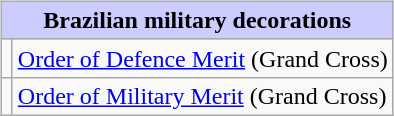<table style="width:100%;">
<tr>
<td valign="top"><br><table class="wikitable">
<tr style="background:#ccf; text-align:center;">
<td colspan=2><strong>Brazilian military decorations</strong></td>
</tr>
<tr>
<td></td>
<td><a href='#'>Order of Defence Merit</a> (Grand Cross)</td>
</tr>
<tr>
<td></td>
<td><a href='#'>Order of Military Merit</a> (Grand Cross)</td>
</tr>
</table>
</td>
</tr>
</table>
